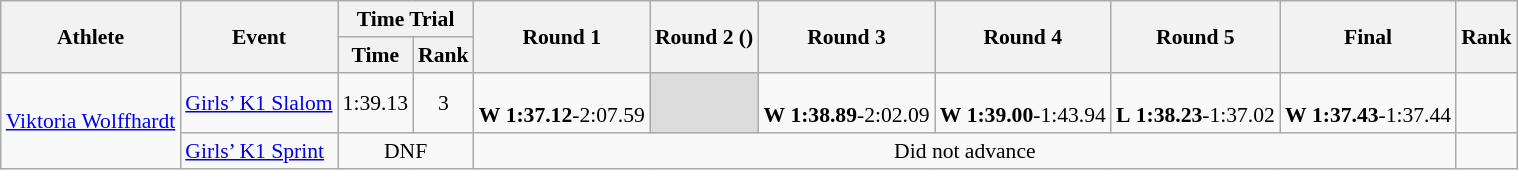<table class="wikitable" border="1" style="font-size:90%">
<tr>
<th rowspan=2>Athlete</th>
<th rowspan=2>Event</th>
<th colspan=2>Time Trial</th>
<th rowspan=2>Round 1</th>
<th rowspan=2>Round 2 ()</th>
<th rowspan=2>Round 3</th>
<th rowspan=2>Round 4</th>
<th rowspan=2>Round 5</th>
<th rowspan=2>Final</th>
<th rowspan=2>Rank</th>
</tr>
<tr>
<th>Time</th>
<th>Rank</th>
</tr>
<tr>
<td rowspan=2><a href='#'>Viktoria Wolffhardt</a></td>
<td><a href='#'>Girls’ K1 Slalom</a></td>
<td align=center>1:39.13</td>
<td align=center>3</td>
<td align=center><br><strong>W</strong> <strong>1:37.12</strong>-2:07.59</td>
<td bgcolor=#DCDCDC></td>
<td align=center><br><strong>W</strong> <strong>1:38.89</strong>-2:02.09</td>
<td align=center><br><strong>W</strong> <strong>1:39.00</strong>-1:43.94</td>
<td align=center><br><strong>L</strong> <strong>1:38.23</strong>-1:37.02</td>
<td align=center><br><strong>W</strong> <strong>1:37.43</strong>-1:37.44</td>
<td align=center></td>
</tr>
<tr>
<td><a href='#'>Girls’ K1 Sprint</a></td>
<td align=center colspan=2>DNF</td>
<td align=center colspan=6>Did not advance</td>
</tr>
</table>
